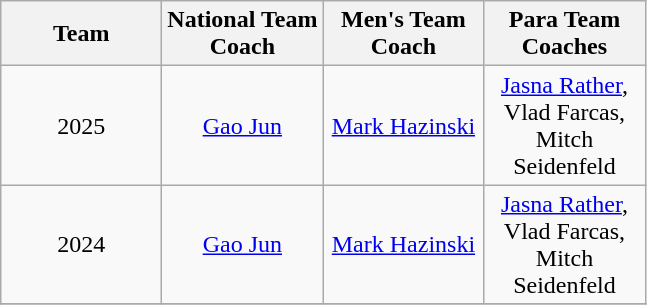<table class="wikitable" style="text-align: center;">
<tr>
<th style="width:100px;">Team</th>
<th style="width:100px;">National Team Coach</th>
<th style="width:100px;">Men's Team Coach</th>
<th style="width:100px;">Para Team Coaches</th>
</tr>
<tr>
<td>2025</td>
<td><a href='#'>Gao Jun</a></td>
<td><a href='#'>Mark Hazinski</a></td>
<td><a href='#'>Jasna Rather</a>, Vlad Farcas, Mitch Seidenfeld</td>
</tr>
<tr>
<td>2024</td>
<td><a href='#'>Gao Jun</a></td>
<td><a href='#'>Mark Hazinski</a></td>
<td><a href='#'>Jasna Rather</a>, Vlad Farcas, Mitch Seidenfeld</td>
</tr>
<tr>
</tr>
</table>
